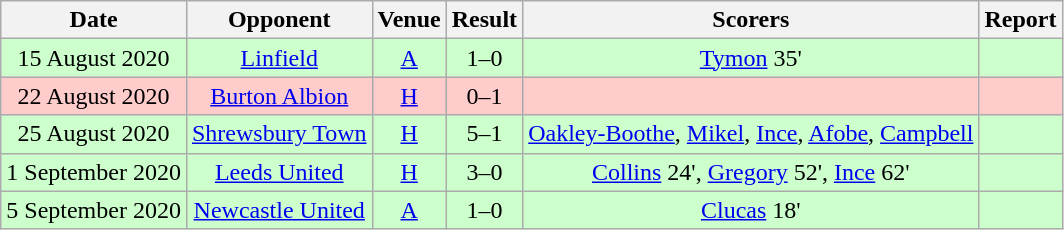<table class="wikitable" style="font-size:100%; text-align:center">
<tr>
<th>Date</th>
<th>Opponent</th>
<th>Venue</th>
<th>Result</th>
<th>Scorers</th>
<th>Report</th>
</tr>
<tr bgcolor=CCFFCC>
<td>15 August 2020</td>
<td><a href='#'>Linfield</a></td>
<td><a href='#'>A</a></td>
<td>1–0</td>
<td><a href='#'>Tymon</a> 35'</td>
<td></td>
</tr>
<tr bgcolor=FFCCCC>
<td>22 August 2020</td>
<td><a href='#'>Burton Albion</a></td>
<td><a href='#'>H</a></td>
<td>0–1</td>
<td></td>
<td></td>
</tr>
<tr bgcolor=CCFFCC>
<td>25 August 2020</td>
<td><a href='#'>Shrewsbury Town</a></td>
<td><a href='#'>H</a></td>
<td>5–1</td>
<td><a href='#'>Oakley-Boothe</a>, <a href='#'>Mikel</a>, <a href='#'>Ince</a>, <a href='#'>Afobe</a>, <a href='#'>Campbell</a></td>
<td></td>
</tr>
<tr bgcolor=CCFFCC>
<td>1 September 2020</td>
<td><a href='#'>Leeds United</a></td>
<td><a href='#'>H</a></td>
<td>3–0</td>
<td><a href='#'>Collins</a> 24', <a href='#'>Gregory</a> 52', <a href='#'>Ince</a> 62'</td>
<td></td>
</tr>
<tr bgcolor=CCFFCC>
<td>5 September 2020</td>
<td><a href='#'>Newcastle United</a></td>
<td><a href='#'>A</a></td>
<td>1–0</td>
<td><a href='#'>Clucas</a> 18'</td>
<td></td>
</tr>
</table>
